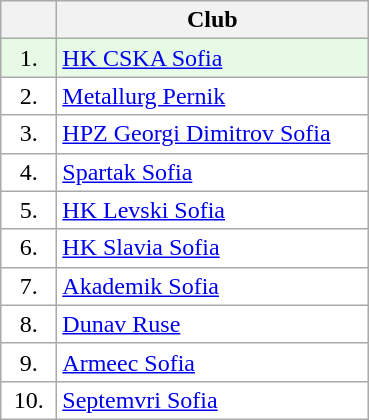<table class="wikitable">
<tr>
<th width="30"></th>
<th width="200">Club</th>
</tr>
<tr bgcolor="#e6fae6" align="center">
<td>1.</td>
<td align="left"><a href='#'>HK CSKA Sofia</a></td>
</tr>
<tr bgcolor="#FFFFFF" align="center">
<td>2.</td>
<td align="left"><a href='#'>Metallurg Pernik</a></td>
</tr>
<tr bgcolor="#FFFFFF" align="center">
<td>3.</td>
<td align="left"><a href='#'>HPZ Georgi Dimitrov Sofia</a></td>
</tr>
<tr bgcolor="#FFFFFF" align="center">
<td>4.</td>
<td align="left"><a href='#'>Spartak Sofia</a></td>
</tr>
<tr bgcolor="#FFFFFF" align="center">
<td>5.</td>
<td align="left"><a href='#'>HK Levski Sofia</a></td>
</tr>
<tr bgcolor="#FFFFFF" align="center">
<td>6.</td>
<td align="left"><a href='#'>HK Slavia Sofia</a></td>
</tr>
<tr bgcolor="#FFFFFF" align="center">
<td>7.</td>
<td align="left"><a href='#'>Akademik Sofia</a></td>
</tr>
<tr bgcolor="#FFFFFF" align="center">
<td>8.</td>
<td align="left"><a href='#'>Dunav Ruse</a></td>
</tr>
<tr bgcolor="#FFFFFF" align="center">
<td>9.</td>
<td align="left"><a href='#'>Armeec Sofia</a></td>
</tr>
<tr bgcolor="#FFFFFF" align="center">
<td>10.</td>
<td align="left"><a href='#'>Septemvri Sofia</a></td>
</tr>
</table>
